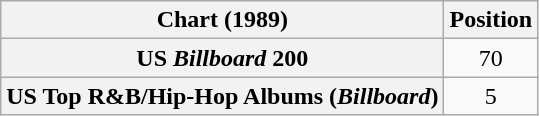<table class="wikitable plainrowheaders sortable" style="text-align:center">
<tr>
<th scope="col">Chart (1989)</th>
<th scope="col">Position</th>
</tr>
<tr>
<th scope="row">US <em>Billboard</em> 200</th>
<td>70</td>
</tr>
<tr>
<th scope="row">US Top R&B/Hip-Hop Albums (<em>Billboard</em>)</th>
<td>5</td>
</tr>
</table>
